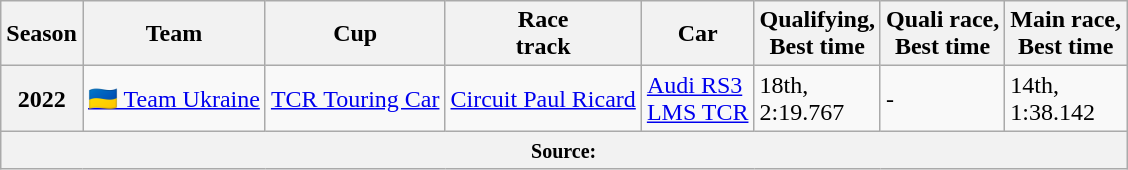<table class="wikitable">
<tr>
<th>Season</th>
<th>Team</th>
<th>Cup</th>
<th>Race<br>track</th>
<th>Car</th>
<th><strong>Qualifying,</strong><br>Best time</th>
<th>Quali race,<br>Best time</th>
<th>Main race,<br>Best time</th>
</tr>
<tr>
<th>2022</th>
<td><a href='#'>🇺🇦 Team Ukraine</a></td>
<td><a href='#'>TCR Touring Car</a></td>
<td><a href='#'>Circuit Paul Ricard</a></td>
<td><a href='#'>Audi RS3</a><br><a href='#'>LMS TCR</a></td>
<td>18th,<br>2:19.767</td>
<td>-</td>
<td>14th,<br>1:38.142</td>
</tr>
<tr>
<th colspan="8"><small>Source:</small></th>
</tr>
</table>
